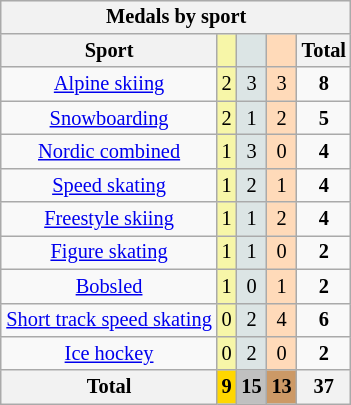<table class=wikitable style=font-size:85%;float:right;text-align:center>
<tr>
<th colspan=5>Medals by sport</th>
</tr>
<tr>
<th>Sport</th>
<td bgcolor=F7F6A8></td>
<td bgcolor=DCE5E5></td>
<td bgcolor=FFDAB9></td>
<th>Total</th>
</tr>
<tr>
<td><a href='#'>Alpine skiing</a></td>
<td bgcolor=F7F6A8>2</td>
<td bgcolor=DCE5E5>3</td>
<td bgcolor=FFDAB9>3</td>
<td><strong>8</strong></td>
</tr>
<tr>
<td><a href='#'>Snowboarding</a></td>
<td bgcolor=F7F6A8>2</td>
<td bgcolor=DCE5E5>1</td>
<td bgcolor=FFDAB9>2</td>
<td><strong>5</strong></td>
</tr>
<tr>
<td><a href='#'>Nordic combined</a></td>
<td bgcolor=F7F6A8>1</td>
<td bgcolor=DCE5E5>3</td>
<td bgcolor=FFDAB9>0</td>
<td><strong>4</strong></td>
</tr>
<tr>
<td><a href='#'>Speed skating</a></td>
<td bgcolor=F7F6A8>1</td>
<td bgcolor=DCE5E5>2</td>
<td bgcolor=FFDAB9>1</td>
<td><strong>4</strong></td>
</tr>
<tr>
<td><a href='#'>Freestyle skiing</a></td>
<td bgcolor=F7F6A8>1</td>
<td bgcolor=DCE5E5>1</td>
<td bgcolor=FFDAB9>2</td>
<td><strong>4</strong></td>
</tr>
<tr>
<td><a href='#'>Figure skating</a></td>
<td bgcolor=F7F6A8>1</td>
<td bgcolor=DCE5E5>1</td>
<td bgcolor=FFDAB9>0</td>
<td><strong>2</strong></td>
</tr>
<tr>
<td><a href='#'>Bobsled</a></td>
<td bgcolor=F7F6A8>1</td>
<td bgcolor=DCE5E5>0</td>
<td bgcolor=FFDAB9>1</td>
<td><strong>2</strong></td>
</tr>
<tr>
<td><a href='#'>Short track speed skating</a></td>
<td bgcolor=F7F6A8>0</td>
<td bgcolor=DCE5E5>2</td>
<td bgcolor=FFDAB9>4</td>
<td><strong>6</strong></td>
</tr>
<tr>
<td><a href='#'>Ice hockey</a></td>
<td bgcolor=F7F6A8>0</td>
<td bgcolor=DCE5E5>2</td>
<td bgcolor=FFDAB9>0</td>
<td><strong>2</strong></td>
</tr>
<tr>
<th>Total</th>
<th style=background:gold>9</th>
<th style=background:silver>15</th>
<th style=background:#c96>13</th>
<th>37</th>
</tr>
</table>
